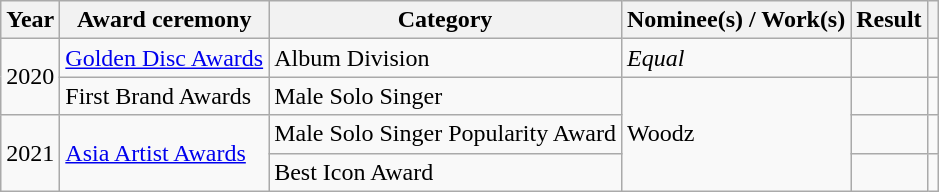<table class="wikitable plainrowheaders">
<tr>
<th scope="col">Year</th>
<th scope="col">Award ceremony</th>
<th scope="col">Category</th>
<th scope="col">Nominee(s) / Work(s)</th>
<th scope="col">Result</th>
<th scope="col" class="unsortable"></th>
</tr>
<tr>
<td rowspan="2" style="text-align:center">2020</td>
<td scope="row"><a href='#'>Golden Disc Awards</a></td>
<td>Album Division</td>
<td><em>Equal</em></td>
<td></td>
<td></td>
</tr>
<tr>
<td>First Brand Awards</td>
<td>Male Solo Singer</td>
<td rowspan="3">Woodz</td>
<td></td>
<td></td>
</tr>
<tr>
<td rowspan="2">2021</td>
<td rowspan="2"><a href='#'>Asia Artist Awards</a></td>
<td>Male Solo Singer Popularity Award</td>
<td></td>
<td></td>
</tr>
<tr>
<td>Best Icon Award</td>
<td></td>
<td></td>
</tr>
</table>
